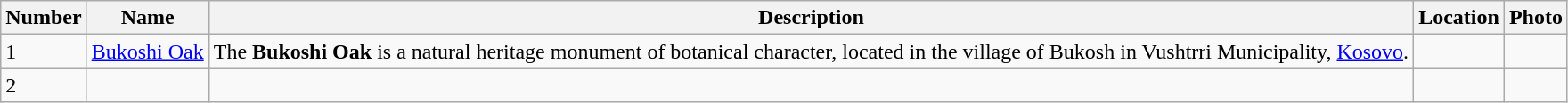<table class="wikitable sortable">
<tr>
<th>Number</th>
<th>Name</th>
<th>Description</th>
<th>Location</th>
<th>Photo</th>
</tr>
<tr>
<td>1</td>
<td><a href='#'>Bukoshi Oak</a></td>
<td>The <strong>Bukoshi Oak</strong> is a natural heritage monument of botanical character, located in the village of Bukosh in Vushtrri Municipality, <a href='#'>Kosovo</a>.</td>
<td></td>
<td></td>
</tr>
<tr>
<td>2</td>
<td></td>
<td></td>
<td></td>
<td></td>
</tr>
</table>
